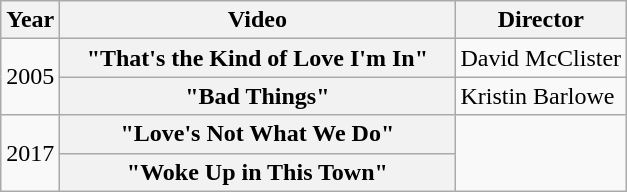<table class="wikitable plainrowheaders">
<tr>
<th>Year</th>
<th style="width:16em;">Video</th>
<th>Director</th>
</tr>
<tr>
<td rowspan="2">2005</td>
<th scope="row">"That's the Kind of Love I'm In"</th>
<td>David McClister</td>
</tr>
<tr>
<th scope="row">"Bad Things"</th>
<td>Kristin Barlowe</td>
</tr>
<tr>
<td rowspan="2">2017</td>
<th scope="row">"Love's Not What We Do"</th>
</tr>
<tr>
<th scope="row">"Woke Up in This Town"</th>
</tr>
</table>
